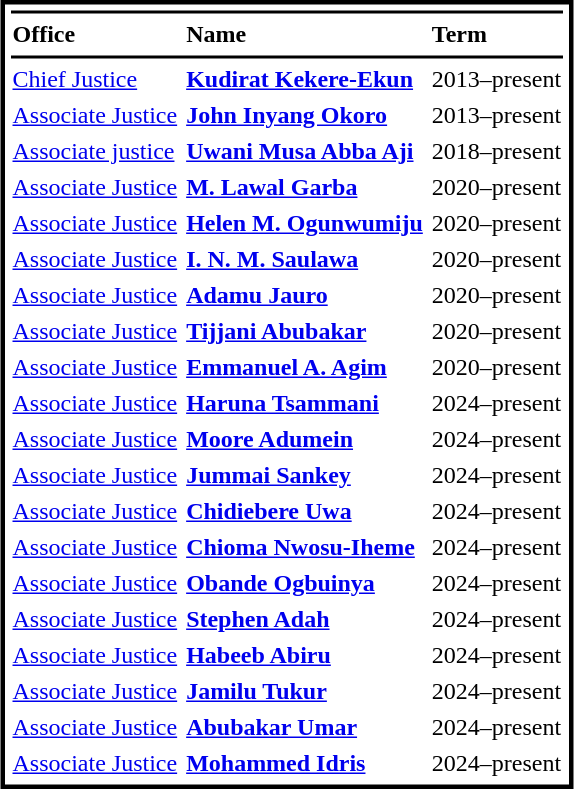<table cellpadding=1 cellspacing=4 style="margin:3px; border:3px solid #000000;">
<tr>
<td bgcolor=#000000 colspan=3></td>
</tr>
<tr>
<td><strong>Office</strong></td>
<td><strong>Name</strong></td>
<td><strong>Term</strong></td>
</tr>
<tr>
<td bgcolor=#000000 colspan=3></td>
</tr>
<tr>
<td><a href='#'>Chief Justice</a></td>
<td><strong><a href='#'>Kudirat Kekere-Ekun </a></strong></td>
<td align="left">2013–present</td>
</tr>
<tr>
<td><a href='#'>Associate Justice</a></td>
<td><strong><a href='#'>John Inyang Okoro</a></strong></td>
<td align="left">2013–present</td>
</tr>
<tr>
<td><a href='#'>Associate justice</a></td>
<td><strong><a href='#'>Uwani Musa Abba Aji</a></strong></td>
<td align="left">2018–present</td>
</tr>
<tr>
<td><a href='#'>Associate Justice</a></td>
<td><strong><a href='#'>M. Lawal Garba</a></strong></td>
<td align="left">2020–present</td>
</tr>
<tr>
<td><a href='#'>Associate Justice</a></td>
<td><strong><a href='#'>Helen M. Ogunwumiju</a></strong></td>
<td align="left">2020–present</td>
</tr>
<tr>
<td><a href='#'>Associate Justice</a></td>
<td><strong><a href='#'>I. N. M. Saulawa</a></strong></td>
<td align="left">2020–present</td>
</tr>
<tr>
<td><a href='#'>Associate Justice</a></td>
<td><strong><a href='#'>Adamu Jauro</a></strong></td>
<td align="left">2020–present</td>
</tr>
<tr>
<td><a href='#'>Associate Justice</a></td>
<td><strong><a href='#'>Tijjani Abubakar</a></strong></td>
<td align="left">2020–present</td>
</tr>
<tr>
<td><a href='#'>Associate Justice</a></td>
<td><strong><a href='#'>Emmanuel A. Agim</a></strong></td>
<td align="left">2020–present</td>
</tr>
<tr>
<td><a href='#'>Associate Justice</a></td>
<td><strong><a href='#'>Haruna Tsammani</a></strong></td>
<td align="left">2024–present</td>
</tr>
<tr>
<td><a href='#'>Associate Justice</a></td>
<td><strong><a href='#'>Moore Adumein</a></strong></td>
<td align="left">2024–present</td>
</tr>
<tr>
<td><a href='#'>Associate Justice</a></td>
<td><strong><a href='#'>Jummai Sankey</a></strong></td>
<td align="left">2024–present</td>
</tr>
<tr>
<td><a href='#'>Associate Justice</a></td>
<td><strong><a href='#'>Chidiebere Uwa</a></strong></td>
<td align="left">2024–present</td>
</tr>
<tr>
<td><a href='#'>Associate Justice</a></td>
<td><strong><a href='#'>Chioma Nwosu-Iheme</a></strong></td>
<td align="left">2024–present</td>
</tr>
<tr>
<td><a href='#'>Associate Justice</a></td>
<td><strong><a href='#'>Obande Ogbuinya</a></strong></td>
<td align="left">2024–present</td>
</tr>
<tr>
<td><a href='#'>Associate Justice</a></td>
<td><strong><a href='#'>Stephen Adah</a></strong></td>
<td align="left">2024–present</td>
</tr>
<tr>
<td><a href='#'>Associate Justice</a></td>
<td><strong><a href='#'>Habeeb Abiru</a></strong></td>
<td align="left">2024–present</td>
</tr>
<tr>
<td><a href='#'>Associate Justice</a></td>
<td><strong><a href='#'>Jamilu Tukur</a></strong></td>
<td align="left">2024–present</td>
</tr>
<tr>
<td><a href='#'>Associate Justice</a></td>
<td><strong><a href='#'>Abubakar Umar</a></strong></td>
<td align="left">2024–present</td>
</tr>
<tr>
<td><a href='#'>Associate Justice</a></td>
<td><strong><a href='#'>Mohammed Idris</a></strong></td>
<td align="left">2024–present</td>
</tr>
</table>
